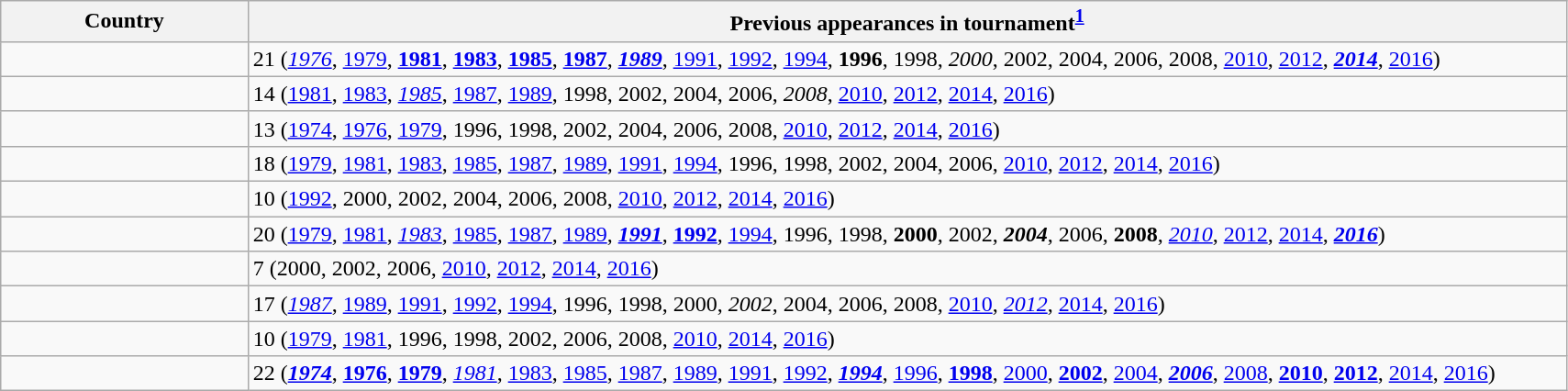<table class="wikitable sortable">
<tr>
<th width=15%>Country</th>
<th width=80%>Previous appearances in tournament<sup><strong><a href='#'>1</a></strong></sup></th>
</tr>
<tr>
<td></td>
<td>21 (<em><a href='#'>1976</a></em>, <a href='#'>1979</a>, <strong><a href='#'>1981</a></strong>, <strong><a href='#'>1983</a></strong>, <strong><a href='#'>1985</a></strong>, <strong><a href='#'>1987</a></strong>, <strong><em><a href='#'>1989</a></em></strong>, <a href='#'>1991</a>, <a href='#'>1992</a>, <a href='#'>1994</a>, <strong>1996</strong>, 1998, <em>2000</em>, 2002, 2004, 2006, 2008, <a href='#'>2010</a>, <a href='#'>2012</a>, <strong><em><a href='#'>2014</a></em></strong>, <a href='#'>2016</a>)</td>
</tr>
<tr>
<td></td>
<td>14 (<a href='#'>1981</a>, <a href='#'>1983</a>, <em><a href='#'>1985</a></em>, <a href='#'>1987</a>, <a href='#'>1989</a>, 1998, 2002, 2004, 2006, <em>2008</em>, <a href='#'>2010</a>, <a href='#'>2012</a>, <a href='#'>2014</a>, <a href='#'>2016</a>)</td>
</tr>
<tr>
<td></td>
<td>13 (<a href='#'>1974</a>, <a href='#'>1976</a>, <a href='#'>1979</a>, 1996, 1998, 2002, 2004, 2006, 2008, <a href='#'>2010</a>, <a href='#'>2012</a>, <a href='#'>2014</a>, <a href='#'>2016</a>)</td>
</tr>
<tr>
<td></td>
<td>18 (<a href='#'>1979</a>, <a href='#'>1981</a>, <a href='#'>1983</a>, <a href='#'>1985</a>, <a href='#'>1987</a>, <a href='#'>1989</a>, <a href='#'>1991</a>, <a href='#'>1994</a>, 1996, 1998, 2002, 2004, 2006, <a href='#'>2010</a>, <a href='#'>2012</a>, <a href='#'>2014</a>, <a href='#'>2016</a>)</td>
</tr>
<tr>
<td></td>
<td>10 (<a href='#'>1992</a>, 2000, 2002, 2004, 2006, 2008, <a href='#'>2010</a>, <a href='#'>2012</a>, <a href='#'>2014</a>, <a href='#'>2016</a>)</td>
</tr>
<tr>
<td></td>
<td>20 (<a href='#'>1979</a>, <a href='#'>1981</a>, <em><a href='#'>1983</a></em>, <a href='#'>1985</a>, <a href='#'>1987</a>, <a href='#'>1989</a>, <strong><em><a href='#'>1991</a></em></strong>, <strong><a href='#'>1992</a></strong>, <a href='#'>1994</a>, 1996, 1998, <strong>2000</strong>, 2002, <strong><em>2004</em></strong>, 2006, <strong>2008</strong>, <em><a href='#'>2010</a></em>, <a href='#'>2012</a>, <a href='#'>2014</a>, <strong><em><a href='#'>2016</a></em></strong>)</td>
</tr>
<tr>
<td></td>
<td>7 (2000, 2002, 2006, <a href='#'>2010</a>, <a href='#'>2012</a>, <a href='#'>2014</a>, <a href='#'>2016</a>)</td>
</tr>
<tr>
<td></td>
<td>17 (<em><a href='#'>1987</a></em>, <a href='#'>1989</a>, <a href='#'>1991</a>, <a href='#'>1992</a>, <a href='#'>1994</a>, 1996, 1998, 2000, <em>2002</em>, 2004, 2006, 2008, <a href='#'>2010</a>, <em><a href='#'>2012</a></em>, <a href='#'>2014</a>, <a href='#'>2016</a>)</td>
</tr>
<tr>
<td></td>
<td>10 (<a href='#'>1979</a>, <a href='#'>1981</a>, 1996, 1998, 2002, 2006, 2008, <a href='#'>2010</a>, <a href='#'>2014</a>, <a href='#'>2016</a>)</td>
</tr>
<tr>
<td></td>
<td>22 (<strong><em><a href='#'>1974</a></em></strong>, <strong><a href='#'>1976</a></strong>, <strong><a href='#'>1979</a></strong>, <em><a href='#'>1981</a></em>, <a href='#'>1983</a>, <a href='#'>1985</a>, <a href='#'>1987</a>, <a href='#'>1989</a>, <a href='#'>1991</a>, <a href='#'>1992</a>, <strong><em><a href='#'>1994</a></em></strong>, <a href='#'>1996</a>, <strong><a href='#'>1998</a></strong>, <a href='#'>2000</a>, <strong><a href='#'>2002</a></strong>, <a href='#'>2004</a>, <strong><em><a href='#'>2006</a></em></strong>, <a href='#'>2008</a>, <strong><a href='#'>2010</a></strong>, <strong><a href='#'>2012</a></strong>, <a href='#'>2014</a>, <a href='#'>2016</a>)</td>
</tr>
</table>
